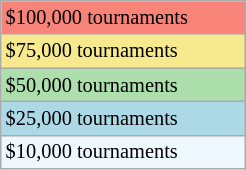<table class="wikitable" style="font-size:85%;" width=13%>
<tr bgcolor="#F88379">
<td>$100,000 tournaments</td>
</tr>
<tr bgcolor="#F7E98E">
<td>$75,000 tournaments</td>
</tr>
<tr bgcolor="#ADDFAD">
<td>$50,000 tournaments</td>
</tr>
<tr bgcolor="lightblue">
<td>$25,000 tournaments</td>
</tr>
<tr bgcolor="#f0f8ff">
<td>$10,000 tournaments</td>
</tr>
</table>
